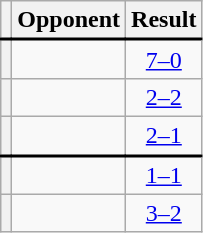<table class="wikitable plainrowheaders" style="text-align:center">
<tr>
<th scope="col"></th>
<th scope="col">Opponent</th>
<th scope="col">Result</th>
</tr>
<tr style="border-top:2px solid black">
<th scope="row" style="text-align:center"></th>
<td align="left"></td>
<td><a href='#'>7–0</a></td>
</tr>
<tr>
<th scope="row" style="text-align:center"></th>
<td align="left"></td>
<td><a href='#'>2–2</a></td>
</tr>
<tr>
<th scope="row" style="text-align:center"></th>
<td align="left"></td>
<td><a href='#'>2–1</a></td>
</tr>
<tr style="border-top:2px solid black">
<th scope="row" style="text-align:center"></th>
<td align="left"></td>
<td><a href='#'>1–1</a></td>
</tr>
<tr>
<th scope="row" style="text-align:center"></th>
<td align="left"></td>
<td><a href='#'>3–2</a></td>
</tr>
</table>
